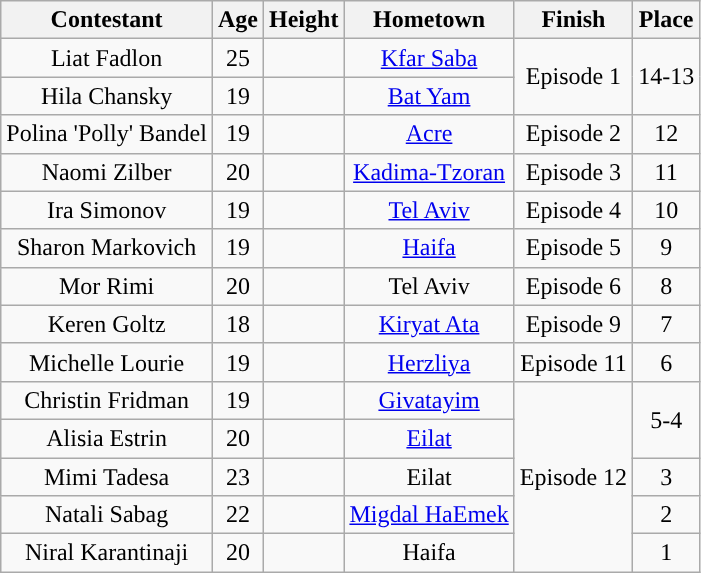<table class="wikitable sortable" style="text-align:center;">
<tr>
<th>Contestant</th>
<th>Age</th>
<th>Height</th>
<th>Hometown</th>
<th>Finish</th>
<th>Place</th>
</tr>
<tr>
<td>Liat Fadlon</td>
<td>25</td>
<td></td>
<td><a href='#'>Kfar Saba</a></td>
<td rowspan=2>Episode 1</td>
<td rowspan=2>14-13</td>
</tr>
<tr>
<td>Hila Chansky</td>
<td>19</td>
<td></td>
<td><a href='#'>Bat Yam</a></td>
</tr>
<tr>
<td>Polina 'Polly' Bandel</td>
<td>19</td>
<td></td>
<td><a href='#'>Acre</a></td>
<td>Episode 2</td>
<td>12</td>
</tr>
<tr>
<td>Naomi Zilber</td>
<td>20</td>
<td></td>
<td><a href='#'>Kadima-Tzoran</a></td>
<td>Episode 3</td>
<td>11</td>
</tr>
<tr>
<td>Ira Simonov</td>
<td>19</td>
<td></td>
<td><a href='#'>Tel Aviv</a></td>
<td>Episode 4</td>
<td>10</td>
</tr>
<tr>
<td>Sharon Markovich</td>
<td>19</td>
<td></td>
<td><a href='#'>Haifa</a></td>
<td>Episode 5</td>
<td>9</td>
</tr>
<tr>
<td>Mor Rimi</td>
<td>20</td>
<td></td>
<td>Tel Aviv</td>
<td>Episode 6</td>
<td>8</td>
</tr>
<tr>
<td>Keren Goltz</td>
<td>18</td>
<td></td>
<td><a href='#'>Kiryat Ata</a></td>
<td>Episode 9</td>
<td>7</td>
</tr>
<tr>
<td>Michelle Lourie</td>
<td>19</td>
<td></td>
<td><a href='#'>Herzliya</a></td>
<td>Episode 11</td>
<td>6</td>
</tr>
<tr>
<td>Christin Fridman</td>
<td>19</td>
<td></td>
<td><a href='#'>Givatayim</a></td>
<td rowspan=5>Episode 12</td>
<td rowspan=2>5-4</td>
</tr>
<tr>
<td>Alisia Estrin</td>
<td>20</td>
<td></td>
<td><a href='#'>Eilat</a></td>
</tr>
<tr>
<td>Mimi Tadesa</td>
<td>23</td>
<td></td>
<td>Eilat</td>
<td>3</td>
</tr>
<tr>
<td>Natali Sabag</td>
<td>22</td>
<td></td>
<td><a href='#'>Migdal HaEmek</a></td>
<td>2</td>
</tr>
<tr>
<td>Niral Karantinaji</td>
<td>20</td>
<td></td>
<td>Haifa</td>
<td>1</td>
</tr>
</table>
